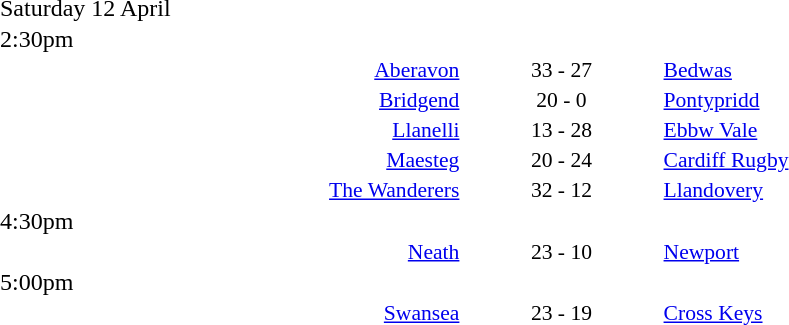<table style="width:70%;" cellspacing="1">
<tr>
<th width=35%></th>
<th width=15%></th>
<th></th>
</tr>
<tr>
<td>Saturday 12 April</td>
</tr>
<tr>
<td>2:30pm</td>
</tr>
<tr style=font-size:90%>
<td align=right><a href='#'>Aberavon</a></td>
<td align=center>33 - 27</td>
<td><a href='#'>Bedwas</a></td>
</tr>
<tr style=font-size:90%>
<td align=right><a href='#'>Bridgend</a></td>
<td align=center>20 - 0</td>
<td><a href='#'>Pontypridd</a></td>
</tr>
<tr style=font-size:90%>
<td align=right><a href='#'>Llanelli</a></td>
<td align=center>13 - 28</td>
<td><a href='#'>Ebbw Vale</a></td>
</tr>
<tr style=font-size:90%>
<td align=right><a href='#'>Maesteg</a></td>
<td align=center>20 - 24</td>
<td><a href='#'>Cardiff Rugby</a></td>
</tr>
<tr style=font-size:90%>
<td align=right><a href='#'>The Wanderers</a></td>
<td align=center>32 - 12</td>
<td><a href='#'>Llandovery</a></td>
</tr>
<tr>
<td>4:30pm</td>
</tr>
<tr style=font-size:90%>
<td align=right><a href='#'>Neath</a></td>
<td align=center>23 - 10</td>
<td><a href='#'>Newport</a></td>
</tr>
<tr>
<td>5:00pm</td>
</tr>
<tr style=font-size:90%>
<td align=right><a href='#'>Swansea</a></td>
<td align=center>23 - 19</td>
<td><a href='#'>Cross Keys</a></td>
</tr>
</table>
